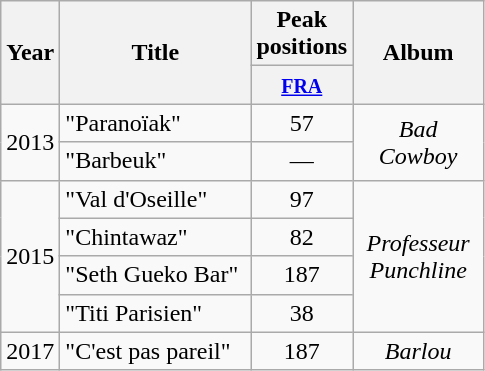<table class="wikitable">
<tr>
<th align="center" rowspan="2" width="10">Year</th>
<th align="center" rowspan="2" width="120">Title</th>
<th align="center" colspan="1" width="30">Peak positions</th>
<th align="center" rowspan="2" width="80">Album</th>
</tr>
<tr>
<th width="20"><small><a href='#'>FRA</a><br></small></th>
</tr>
<tr>
<td align="center" rowspan="2">2013</td>
<td>"Paranoïak"</td>
<td align="center">57</td>
<td align="center" rowspan="2"><em>Bad Cowboy</em></td>
</tr>
<tr>
<td>"Barbeuk"</td>
<td align="center">—</td>
</tr>
<tr>
<td align="center" rowspan="4">2015</td>
<td>"Val d'Oseille"</td>
<td align="center">97</td>
<td align="center" rowspan="4"><em>Professeur Punchline</em></td>
</tr>
<tr>
<td>"Chintawaz"<br></td>
<td align="center">82</td>
</tr>
<tr>
<td>"Seth Gueko Bar"</td>
<td align="center">187</td>
</tr>
<tr>
<td>"Titi Parisien"</td>
<td align="center">38</td>
</tr>
<tr>
<td align="center">2017</td>
<td>"C'est pas pareil"<br></td>
<td align="center">187<br></td>
<td align="center"><em>Barlou</em></td>
</tr>
</table>
